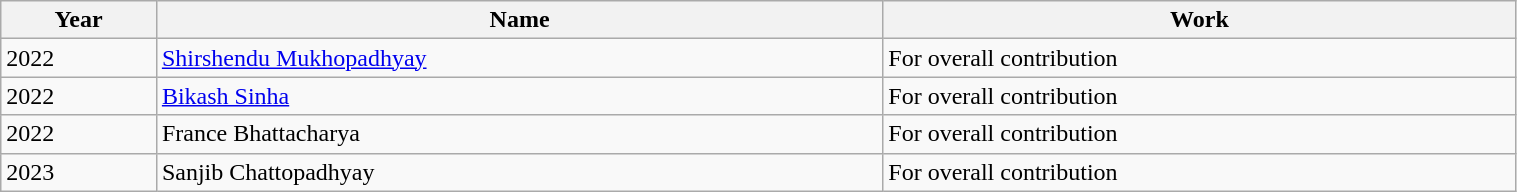<table class="wikitable" width="80%" align="center">
<tr>
<th>Year</th>
<th>Name</th>
<th>Work</th>
</tr>
<tr>
<td>2022</td>
<td><a href='#'>Shirshendu Mukhopadhyay</a></td>
<td>For overall contribution</td>
</tr>
<tr>
<td>2022</td>
<td><a href='#'>Bikash Sinha</a></td>
<td>For overall contribution</td>
</tr>
<tr>
<td>2022</td>
<td>France Bhattacharya</td>
<td>For overall contribution</td>
</tr>
<tr>
<td>2023</td>
<td>Sanjib Chattopadhyay</td>
<td>For overall contribution</td>
</tr>
</table>
